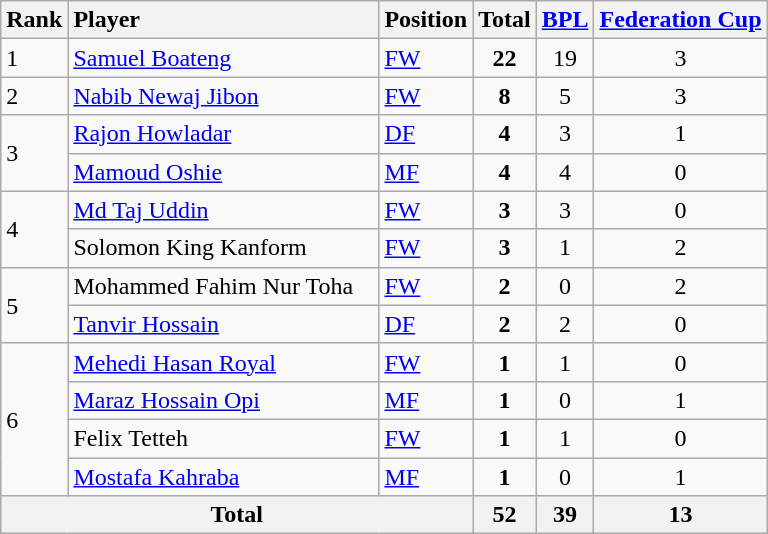<table class="wikitable">
<tr>
<th>Rank</th>
<th style="width:200px;text-align:left">Player</th>
<th>Position</th>
<th>Total</th>
<th><a href='#'>BPL</a></th>
<th><a href='#'>Federation Cup</a></th>
</tr>
<tr>
<td>1</td>
<td> <a href='#'>Samuel Boateng</a></td>
<td><a href='#'>FW</a></td>
<td align="center"><strong>22</strong></td>
<td align="center">19</td>
<td align="center">3</td>
</tr>
<tr>
<td>2</td>
<td> <a href='#'>Nabib Newaj Jibon</a></td>
<td><a href='#'>FW</a></td>
<td align="center"><strong>8</strong></td>
<td align="center">5</td>
<td align="center">3</td>
</tr>
<tr>
<td rowspan=2>3</td>
<td> <a href='#'>Rajon Howladar</a></td>
<td><a href='#'>DF</a></td>
<td align="center"><strong>4</strong></td>
<td align="center">3</td>
<td align="center">1</td>
</tr>
<tr>
<td> <a href='#'>Mamoud Oshie</a></td>
<td><a href='#'>MF</a></td>
<td align="center"><strong>4</strong></td>
<td align="center">4</td>
<td align="center">0</td>
</tr>
<tr>
<td rowspan=2>4</td>
<td> <a href='#'>Md Taj Uddin</a></td>
<td><a href='#'>FW</a></td>
<td align="center"><strong>3</strong></td>
<td align="center">3</td>
<td align="center">0</td>
</tr>
<tr>
<td> Solomon King Kanform</td>
<td><a href='#'>FW</a></td>
<td align="center"><strong>3</strong></td>
<td align="center">1</td>
<td align="center">2</td>
</tr>
<tr>
<td rowspan=2>5</td>
<td> Mohammed Fahim Nur Toha</td>
<td><a href='#'>FW</a></td>
<td align="center"><strong>2</strong></td>
<td align="center">0</td>
<td align="center">2</td>
</tr>
<tr>
<td> <a href='#'>Tanvir Hossain</a></td>
<td><a href='#'>DF</a></td>
<td align="center"><strong>2</strong></td>
<td align="center">2</td>
<td align="center">0</td>
</tr>
<tr>
<td rowspan=4>6</td>
<td> <a href='#'>Mehedi Hasan Royal</a></td>
<td><a href='#'>FW</a></td>
<td align="center"><strong>1</strong></td>
<td align="center">1</td>
<td align="center">0</td>
</tr>
<tr>
<td> <a href='#'>Maraz Hossain Opi</a></td>
<td><a href='#'>MF</a></td>
<td align="center"><strong>1</strong></td>
<td align="center">0</td>
<td align="center">1</td>
</tr>
<tr>
<td> Felix Tetteh</td>
<td><a href='#'>FW</a></td>
<td align="center"><strong>1</strong></td>
<td align="center">1</td>
<td align="center">0</td>
</tr>
<tr>
<td> <a href='#'>Mostafa Kahraba</a></td>
<td><a href='#'>MF</a></td>
<td align="center"><strong>1</strong></td>
<td align="center">0</td>
<td align="center">1</td>
</tr>
<tr>
<th colspan="3" align="center">Total</th>
<th align="center">52</th>
<th align="center">39</th>
<th align="center">13</th>
</tr>
</table>
